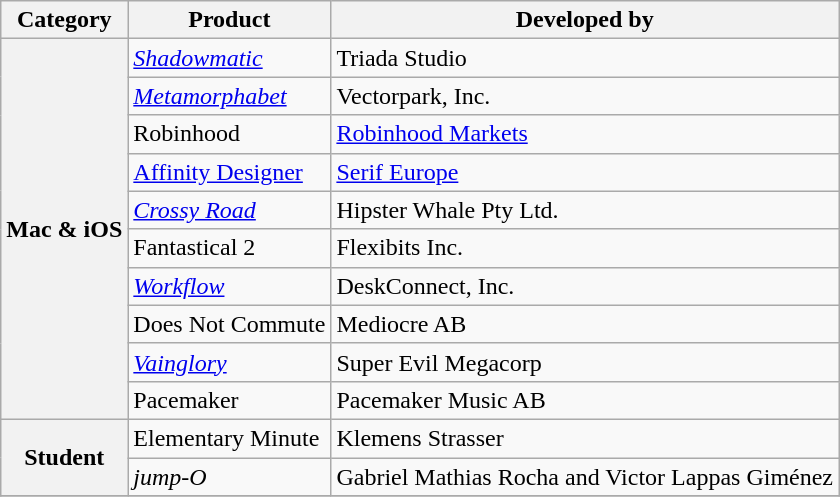<table class="wikitable">
<tr>
<th>Category</th>
<th>Product</th>
<th>Developed by</th>
</tr>
<tr>
<th rowspan="10">Mac & iOS</th>
<td><em><a href='#'>Shadowmatic</a></em></td>
<td>Triada Studio</td>
</tr>
<tr>
<td><em><a href='#'>Metamorphabet</a></em></td>
<td>Vectorpark, Inc.</td>
</tr>
<tr>
<td>Robinhood</td>
<td><a href='#'>Robinhood Markets</a></td>
</tr>
<tr>
<td><a href='#'>Affinity Designer</a></td>
<td><a href='#'>Serif Europe</a></td>
</tr>
<tr>
<td><em><a href='#'>Crossy Road</a></em></td>
<td>Hipster Whale Pty Ltd.</td>
</tr>
<tr>
<td>Fantastical 2</td>
<td>Flexibits Inc.</td>
</tr>
<tr>
<td><em><a href='#'>Workflow</a></em></td>
<td>DeskConnect, Inc.</td>
</tr>
<tr>
<td>Does Not Commute</td>
<td>Mediocre AB</td>
</tr>
<tr>
<td><em><a href='#'>Vainglory</a></em></td>
<td>Super Evil Megacorp</td>
</tr>
<tr>
<td>Pacemaker</td>
<td>Pacemaker Music AB</td>
</tr>
<tr>
<th rowspan="2">Student</th>
<td>Elementary Minute</td>
<td>Klemens Strasser</td>
</tr>
<tr>
<td><em>jump-O</em></td>
<td>Gabriel Mathias Rocha and Victor Lappas Giménez</td>
</tr>
<tr>
</tr>
</table>
